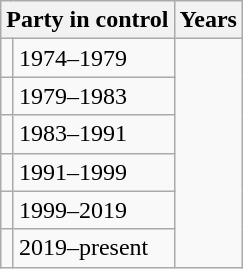<table class="wikitable">
<tr>
<th colspan=2>Party in control</th>
<th>Years</th>
</tr>
<tr>
<td></td>
<td>1974–1979</td>
</tr>
<tr>
<td></td>
<td>1979–1983</td>
</tr>
<tr>
<td></td>
<td>1983–1991</td>
</tr>
<tr>
<td></td>
<td>1991–1999</td>
</tr>
<tr>
<td></td>
<td>1999–2019</td>
</tr>
<tr>
<td></td>
<td>2019–present</td>
</tr>
</table>
